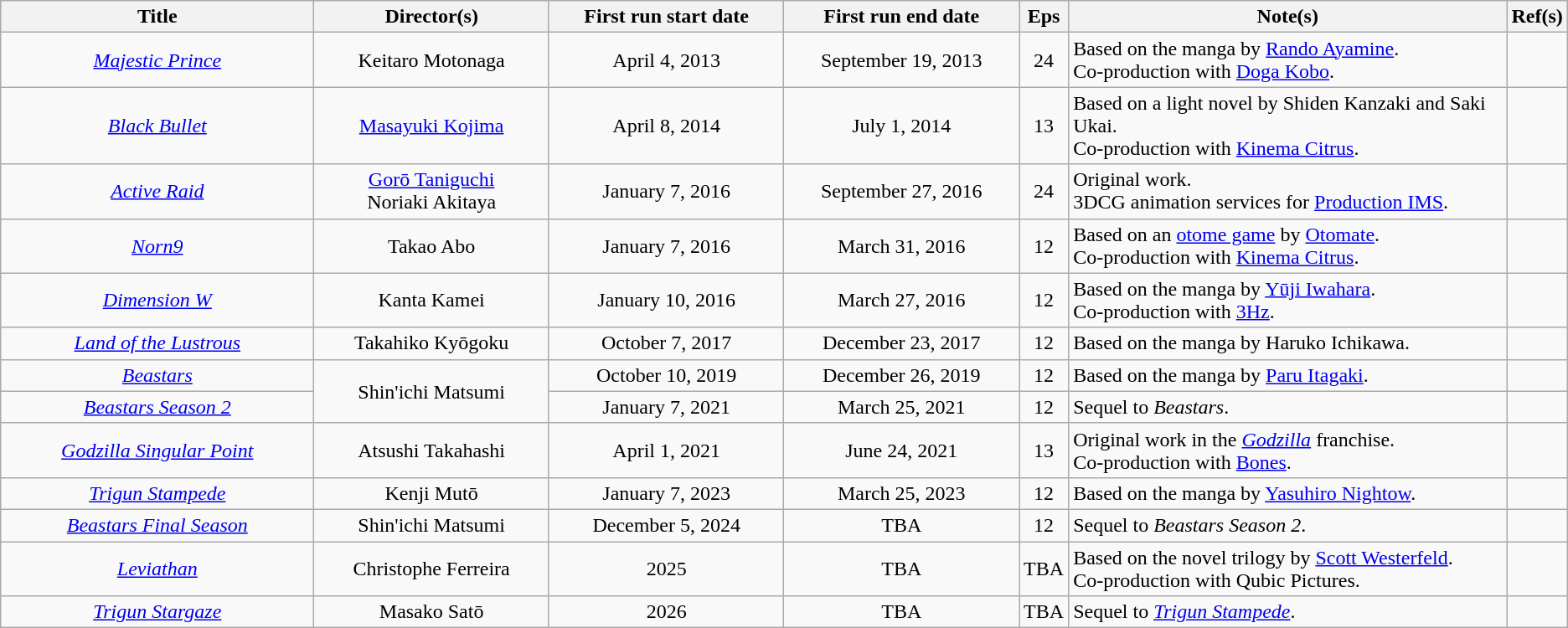<table class="wikitable sortable" style="text-align:center; margin=auto; ">
<tr>
<th scope="col" width=20%>Title</th>
<th scope="col" width=15%>Director(s)</th>
<th scope="col" width=15%>First run start date</th>
<th scope="col" width=15%>First run end date</th>
<th scope="col" class="unsortable">Eps</th>
<th scope="col" class="unsortable">Note(s)</th>
<th scope="col" class="unsortable">Ref(s)</th>
</tr>
<tr>
<td><em><a href='#'>Majestic Prince</a></em></td>
<td>Keitaro Motonaga</td>
<td>April 4, 2013</td>
<td>September 19, 2013</td>
<td>24</td>
<td style="text-align:left;">Based on the manga by <a href='#'>Rando Ayamine</a>.<br>Co-production with <a href='#'>Doga Kobo</a>.</td>
<td></td>
</tr>
<tr>
<td><em><a href='#'>Black Bullet</a></em></td>
<td><a href='#'>Masayuki Kojima</a></td>
<td>April 8, 2014</td>
<td>July 1, 2014</td>
<td>13</td>
<td style="text-align:left;">Based on a light novel by Shiden Kanzaki and Saki Ukai.<br>Co-production with <a href='#'>Kinema Citrus</a>.</td>
<td></td>
</tr>
<tr>
<td><em><a href='#'>Active Raid</a></em></td>
<td><a href='#'>Gorō Taniguchi</a> <br>Noriaki Akitaya</td>
<td>January 7, 2016</td>
<td>September 27, 2016</td>
<td>24</td>
<td style="text-align:left;">Original work.<br>3DCG animation services for <a href='#'>Production IMS</a>.</td>
<td></td>
</tr>
<tr>
<td><em><a href='#'>Norn9</a></em></td>
<td>Takao Abo</td>
<td>January 7, 2016</td>
<td>March 31, 2016</td>
<td>12</td>
<td style="text-align:left;">Based on an <a href='#'>otome game</a> by <a href='#'>Otomate</a>.<br>Co-production with <a href='#'>Kinema Citrus</a>.</td>
<td></td>
</tr>
<tr>
<td><em><a href='#'>Dimension W</a></em></td>
<td>Kanta Kamei</td>
<td>January 10, 2016</td>
<td>March 27, 2016</td>
<td>12</td>
<td style="text-align:left;">Based on the manga by <a href='#'>Yūji Iwahara</a>.<br>Co-production with <a href='#'>3Hz</a>.</td>
<td></td>
</tr>
<tr>
<td><em><a href='#'>Land of the Lustrous</a></em></td>
<td>Takahiko Kyōgoku</td>
<td>October 7, 2017</td>
<td>December 23, 2017</td>
<td>12</td>
<td style="text-align:left;">Based on the manga by Haruko Ichikawa.</td>
<td></td>
</tr>
<tr>
<td><em><a href='#'>Beastars</a></em></td>
<td rowspan="2">Shin'ichi Matsumi</td>
<td>October 10, 2019</td>
<td>December 26, 2019</td>
<td>12</td>
<td style="text-align:left;">Based on the manga by <a href='#'>Paru Itagaki</a>.</td>
<td></td>
</tr>
<tr>
<td><em><a href='#'>Beastars Season 2</a></em></td>
<td>January 7, 2021</td>
<td>March 25, 2021</td>
<td>12</td>
<td style="text-align:left;">Sequel to <em>Beastars</em>.</td>
<td></td>
</tr>
<tr>
<td><em><a href='#'>Godzilla Singular Point</a></em></td>
<td>Atsushi Takahashi</td>
<td>April 1, 2021</td>
<td>June 24, 2021</td>
<td>13</td>
<td style="text-align:left;">Original work in the <a href='#'><em>Godzilla</em></a> franchise.<br>Co-production with <a href='#'>Bones</a>.</td>
<td></td>
</tr>
<tr>
<td><em><a href='#'>Trigun Stampede</a></em></td>
<td>Kenji Mutō</td>
<td>January 7, 2023</td>
<td>March 25, 2023</td>
<td>12</td>
<td style="text-align:left;">Based on the manga by <a href='#'>Yasuhiro Nightow</a>.</td>
<td></td>
</tr>
<tr>
<td><em><a href='#'>Beastars Final Season</a></em></td>
<td>Shin'ichi Matsumi</td>
<td>December 5, 2024</td>
<td>TBA</td>
<td>12</td>
<td style="text-align:left;">Sequel to <em>Beastars Season 2</em>.</td>
<td></td>
</tr>
<tr>
<td><em><a href='#'>Leviathan</a></em></td>
<td>Christophe Ferreira</td>
<td>2025</td>
<td>TBA</td>
<td>TBA</td>
<td style="text-align:left;">Based on the novel trilogy by <a href='#'>Scott Westerfeld</a>.<br>Co-production with Qubic Pictures.</td>
<td></td>
</tr>
<tr>
<td><em><a href='#'>Trigun Stargaze</a></em></td>
<td>Masako Satō</td>
<td>2026</td>
<td>TBA</td>
<td>TBA</td>
<td style="text-align:left;">Sequel to <em><a href='#'>Trigun Stampede</a></em>.</td>
<td></td>
</tr>
</table>
